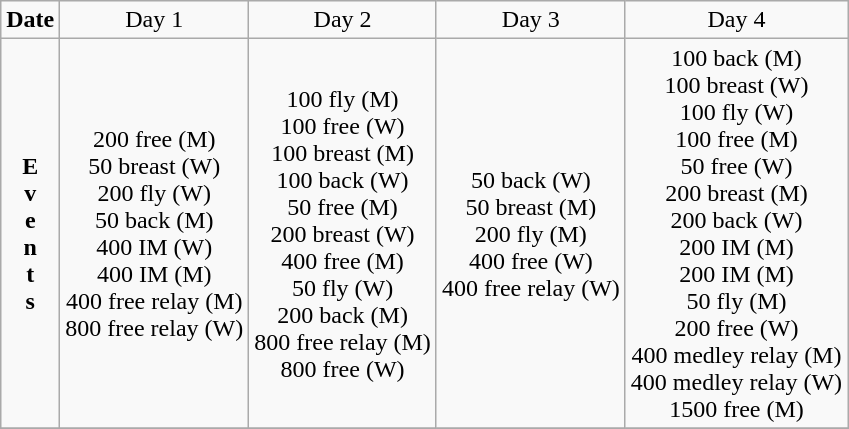<table class=wikitable style="text-align:center">
<tr>
<td><strong>Date</strong></td>
<td>Day 1</td>
<td>Day 2</td>
<td>Day 3</td>
<td>Day 4</td>
</tr>
<tr>
<td><strong>E<br>v<br>e<br>n<br>t<br>s</strong></td>
<td>200 free (M) <br> 50 breast (W) <br> 200 fly (W) <br> 50 back (M) <br> 400 IM (W) <br> 400 IM (M) <br> 400 free relay (M) <br> 800 free relay (W)</td>
<td>100 fly (M) <br> 100 free (W) <br> 100 breast (M) <br> 100 back (W) <br> 50 free (M) <br> 200 breast (W) <br> 400 free (M) <br> 50 fly (W) <br> 200 back (M) <br> 800 free relay (M) <br> 800 free (W)</td>
<td>50 back (W) <br> 50 breast (M) <br> 200 fly (M) <br> 400 free (W) <br> 400 free relay (W)</td>
<td>100 back (M) <br> 100 breast (W) <br> 100 fly (W) <br> 100 free (M) <br> 50 free (W) <br> 200 breast (M) <br> 200 back (W) <br> 200 IM (M) <br> 200 IM (M) <br> 50 fly (M) <br> 200 free (W) <br> 400 medley relay (M) <br> 400 medley relay (W) <br> 1500 free (M)</td>
</tr>
<tr>
</tr>
</table>
